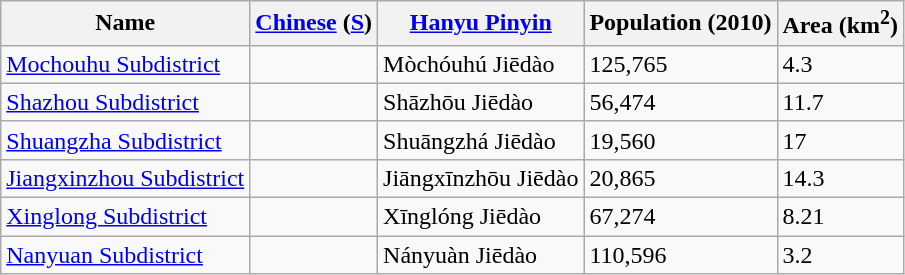<table class="wikitable">
<tr>
<th>Name</th>
<th><a href='#'>Chinese</a> (<a href='#'>S</a>)</th>
<th><a href='#'>Hanyu Pinyin</a></th>
<th>Population (2010)</th>
<th>Area (km<sup>2</sup>)</th>
</tr>
<tr>
<td><a href='#'>Mochouhu Subdistrict</a></td>
<td></td>
<td>Mòchóuhú Jiēdào</td>
<td>125,765</td>
<td>4.3</td>
</tr>
<tr>
<td><a href='#'>Shazhou Subdistrict</a></td>
<td></td>
<td>Shāzhōu Jiēdào</td>
<td>56,474</td>
<td>11.7</td>
</tr>
<tr>
<td><a href='#'>Shuangzha Subdistrict</a></td>
<td></td>
<td>Shuāngzhá Jiēdào</td>
<td>19,560</td>
<td>17</td>
</tr>
<tr>
<td><a href='#'>Jiangxinzhou Subdistrict</a></td>
<td></td>
<td>Jiāngxīnzhōu Jiēdào</td>
<td>20,865</td>
<td>14.3</td>
</tr>
<tr>
<td><a href='#'>Xinglong Subdistrict</a></td>
<td></td>
<td>Xīnglóng Jiēdào</td>
<td>67,274</td>
<td>8.21</td>
</tr>
<tr>
<td><a href='#'>Nanyuan Subdistrict</a></td>
<td></td>
<td>Nányuàn Jiēdào</td>
<td>110,596</td>
<td>3.2</td>
</tr>
</table>
